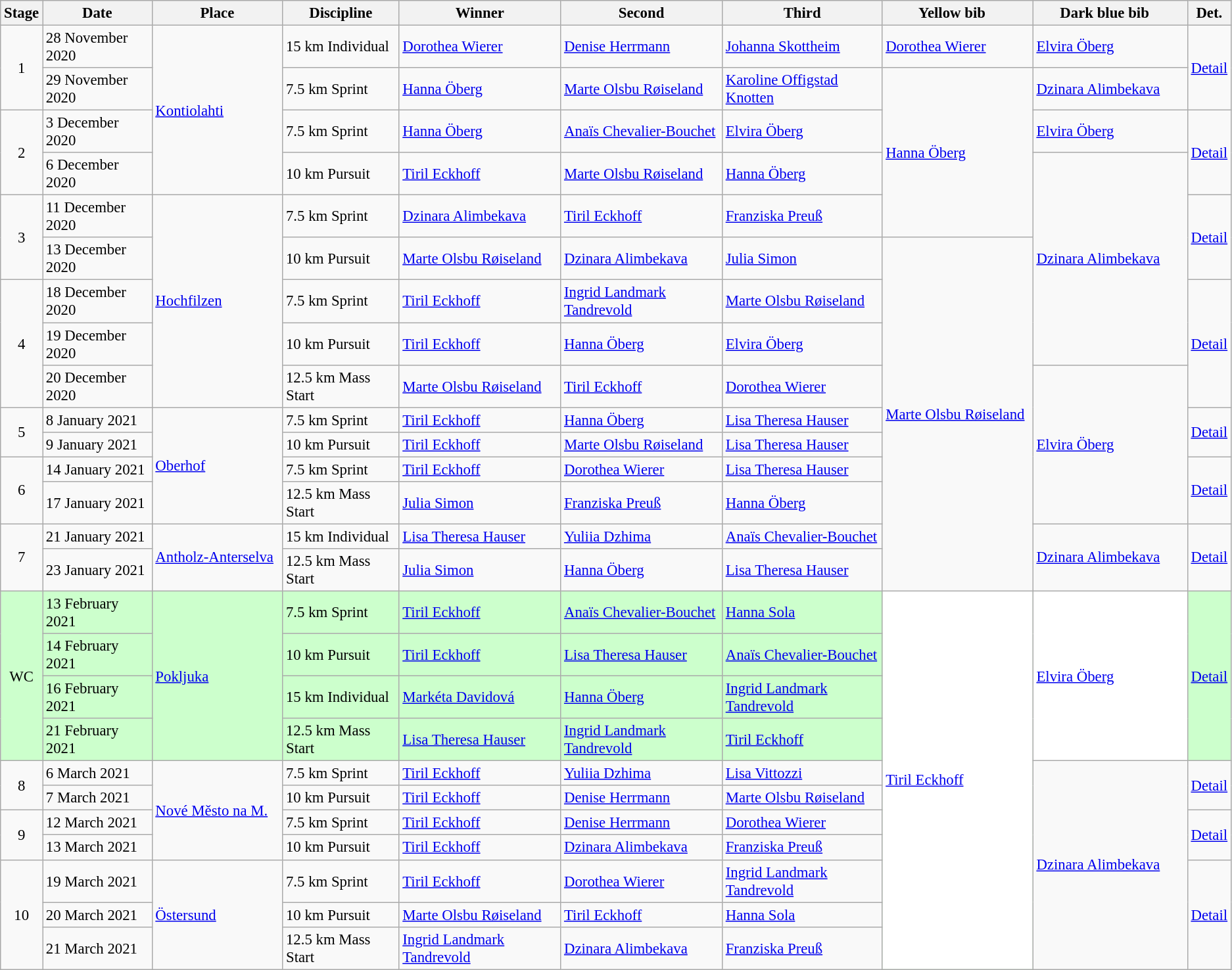<table class="wikitable" style="font-size:95%;">
<tr>
<th width="10">Stage</th>
<th width="120">Date</th>
<th width="148">Place</th>
<th width="130">Discipline</th>
<th width="190">Winner</th>
<th width="190">Second</th>
<th width="190">Third</th>
<th width="180">Yellow bib <strong><span>  </span></strong> <br> </th>
<th width="180">Dark blue bib <strong><span>  </span></strong> <br> </th>
<th width="8">Det.</th>
</tr>
<tr>
<td rowspan="2" align=center>1</td>
<td>28 November 2020</td>
<td rowspan="4"> <a href='#'>Kontiolahti</a></td>
<td>15 km Individual</td>
<td> <a href='#'>Dorothea Wierer</a></td>
<td> <a href='#'>Denise Herrmann</a></td>
<td> <a href='#'>Johanna Skottheim</a></td>
<td> <a href='#'>Dorothea Wierer</a></td>
<td> <a href='#'>Elvira Öberg</a></td>
<td rowspan="2"><a href='#'>Detail</a></td>
</tr>
<tr>
<td>29 November 2020</td>
<td>7.5 km Sprint</td>
<td> <a href='#'>Hanna Öberg</a></td>
<td> <a href='#'>Marte Olsbu Røiseland</a></td>
<td> <a href='#'>Karoline Offigstad Knotten</a></td>
<td rowspan="4"> <a href='#'>Hanna Öberg</a></td>
<td> <a href='#'>Dzinara Alimbekava</a></td>
</tr>
<tr>
<td rowspan="2" align=center>2</td>
<td>3 December 2020</td>
<td>7.5 km Sprint</td>
<td> <a href='#'>Hanna Öberg</a></td>
<td> <a href='#'>Anaïs Chevalier-Bouchet</a></td>
<td> <a href='#'>Elvira Öberg</a></td>
<td> <a href='#'>Elvira Öberg</a></td>
<td rowspan="2"><a href='#'>Detail</a></td>
</tr>
<tr>
<td>6 December 2020</td>
<td>10 km Pursuit</td>
<td> <a href='#'>Tiril Eckhoff</a></td>
<td> <a href='#'>Marte Olsbu Røiseland</a></td>
<td> <a href='#'>Hanna Öberg</a></td>
<td rowspan="5"> <a href='#'>Dzinara Alimbekava</a></td>
</tr>
<tr>
<td rowspan="2" align=center>3</td>
<td>11 December 2020</td>
<td rowspan="5"> <a href='#'>Hochfilzen</a></td>
<td>7.5 km Sprint</td>
<td> <a href='#'>Dzinara Alimbekava</a></td>
<td> <a href='#'>Tiril Eckhoff</a></td>
<td> <a href='#'>Franziska Preuß</a></td>
<td rowspan="2"><a href='#'>Detail</a></td>
</tr>
<tr>
<td>13 December 2020</td>
<td>10 km Pursuit</td>
<td> <a href='#'>Marte Olsbu Røiseland</a></td>
<td> <a href='#'>Dzinara Alimbekava</a></td>
<td> <a href='#'>Julia Simon</a></td>
<td rowspan="10"> <a href='#'>Marte Olsbu Røiseland</a></td>
</tr>
<tr>
<td rowspan="3" align=center>4</td>
<td>18 December 2020</td>
<td>7.5 km Sprint</td>
<td> <a href='#'>Tiril Eckhoff</a></td>
<td> <a href='#'>Ingrid Landmark Tandrevold</a></td>
<td> <a href='#'>Marte Olsbu Røiseland</a></td>
<td rowspan="3"><a href='#'>Detail</a></td>
</tr>
<tr>
<td>19 December 2020</td>
<td>10 km Pursuit</td>
<td> <a href='#'>Tiril Eckhoff</a></td>
<td> <a href='#'>Hanna Öberg</a></td>
<td> <a href='#'>Elvira Öberg</a></td>
</tr>
<tr>
<td>20 December 2020</td>
<td>12.5 km Mass Start</td>
<td> <a href='#'>Marte Olsbu Røiseland</a></td>
<td> <a href='#'>Tiril Eckhoff</a></td>
<td> <a href='#'>Dorothea Wierer</a></td>
<td rowspan="5"> <a href='#'>Elvira Öberg</a></td>
</tr>
<tr>
<td rowspan="2" align=center>5</td>
<td>8 January 2021</td>
<td rowspan="4"> <a href='#'>Oberhof</a></td>
<td>7.5 km Sprint</td>
<td> <a href='#'>Tiril Eckhoff</a></td>
<td> <a href='#'>Hanna Öberg</a></td>
<td> <a href='#'>Lisa Theresa Hauser</a></td>
<td rowspan="2"><a href='#'>Detail</a></td>
</tr>
<tr>
<td>9 January 2021</td>
<td>10 km Pursuit</td>
<td> <a href='#'>Tiril Eckhoff</a></td>
<td> <a href='#'>Marte Olsbu Røiseland</a></td>
<td> <a href='#'>Lisa Theresa Hauser</a></td>
</tr>
<tr>
<td rowspan="2" align=center>6</td>
<td>14 January 2021</td>
<td>7.5 km Sprint</td>
<td> <a href='#'>Tiril Eckhoff</a></td>
<td> <a href='#'>Dorothea Wierer</a></td>
<td> <a href='#'>Lisa Theresa Hauser</a></td>
<td rowspan="2"><a href='#'>Detail</a></td>
</tr>
<tr>
<td>17 January 2021</td>
<td>12.5 km Mass Start</td>
<td> <a href='#'>Julia Simon</a></td>
<td> <a href='#'>Franziska Preuß</a></td>
<td> <a href='#'>Hanna Öberg</a></td>
</tr>
<tr>
<td rowspan="2" align=center>7</td>
<td>21 January 2021</td>
<td rowspan="2"> <a href='#'>Antholz-Anterselva</a></td>
<td>15 km Individual</td>
<td> <a href='#'>Lisa Theresa Hauser</a></td>
<td> <a href='#'>Yuliia Dzhima</a></td>
<td> <a href='#'>Anaïs Chevalier-Bouchet</a></td>
<td rowspan="2"> <a href='#'>Dzinara Alimbekava</a></td>
<td rowspan="2"><a href='#'>Detail</a></td>
</tr>
<tr>
<td>23 January 2021</td>
<td>12.5 km Mass Start</td>
<td> <a href='#'>Julia Simon</a></td>
<td> <a href='#'>Hanna Öberg</a></td>
<td> <a href='#'>Lisa Theresa Hauser</a></td>
</tr>
<tr style="background:#CCFFCC">
<td rowspan="4" align=center>WC</td>
<td>13 February 2021</td>
<td rowspan="4"> <a href='#'>Pokljuka</a></td>
<td>7.5 km Sprint</td>
<td> <a href='#'>Tiril Eckhoff</a></td>
<td> <a href='#'>Anaïs Chevalier-Bouchet</a></td>
<td> <a href='#'>Hanna Sola</a></td>
<td style="background:white" rowspan="11"> <a href='#'>Tiril Eckhoff</a></td>
<td style="background:white" rowspan="4"> <a href='#'>Elvira Öberg</a></td>
<td rowspan="4"><a href='#'>Detail</a></td>
</tr>
<tr style="background:#CCFFCC">
<td>14 February 2021</td>
<td>10 km Pursuit</td>
<td> <a href='#'>Tiril Eckhoff</a></td>
<td> <a href='#'>Lisa Theresa Hauser</a></td>
<td> <a href='#'>Anaïs Chevalier-Bouchet</a></td>
</tr>
<tr style="background:#CCFFCC">
<td>16 February 2021</td>
<td>15 km Individual</td>
<td> <a href='#'>Markéta Davidová</a></td>
<td> <a href='#'>Hanna Öberg</a></td>
<td> <a href='#'>Ingrid Landmark Tandrevold</a></td>
</tr>
<tr style="background:#CCFFCC">
<td>21 February 2021</td>
<td>12.5 km Mass Start</td>
<td> <a href='#'>Lisa Theresa Hauser</a></td>
<td> <a href='#'>Ingrid Landmark Tandrevold</a></td>
<td> <a href='#'>Tiril Eckhoff</a></td>
</tr>
<tr>
<td rowspan="2" align=center>8</td>
<td>6 March 2021</td>
<td rowspan="4"> <a href='#'>Nové Město na M.</a></td>
<td>7.5 km Sprint</td>
<td> <a href='#'>Tiril Eckhoff</a></td>
<td> <a href='#'>Yuliia Dzhima</a></td>
<td> <a href='#'>Lisa Vittozzi</a></td>
<td rowspan="7"> <a href='#'>Dzinara Alimbekava</a></td>
<td rowspan="2"><a href='#'>Detail</a></td>
</tr>
<tr>
<td>7 March 2021</td>
<td>10 km Pursuit</td>
<td> <a href='#'>Tiril Eckhoff</a></td>
<td> <a href='#'>Denise Herrmann</a></td>
<td> <a href='#'>Marte Olsbu Røiseland</a></td>
</tr>
<tr>
<td rowspan="2" align=center>9</td>
<td>12 March 2021</td>
<td>7.5 km Sprint</td>
<td> <a href='#'>Tiril Eckhoff</a></td>
<td> <a href='#'>Denise Herrmann</a></td>
<td> <a href='#'>Dorothea Wierer</a></td>
<td rowspan="2"><a href='#'>Detail</a></td>
</tr>
<tr>
<td>13 March 2021</td>
<td>10 km Pursuit</td>
<td> <a href='#'>Tiril Eckhoff</a></td>
<td> <a href='#'>Dzinara Alimbekava</a></td>
<td> <a href='#'>Franziska Preuß</a></td>
</tr>
<tr>
<td rowspan="3" align=center>10</td>
<td>19 March 2021</td>
<td rowspan="3"> <a href='#'>Östersund</a><small></small></td>
<td>7.5 km Sprint</td>
<td> <a href='#'>Tiril Eckhoff</a></td>
<td> <a href='#'>Dorothea Wierer</a></td>
<td> <a href='#'>Ingrid Landmark Tandrevold</a></td>
<td rowspan="3"><a href='#'>Detail</a></td>
</tr>
<tr>
<td>20 March 2021</td>
<td>10 km Pursuit</td>
<td> <a href='#'>Marte Olsbu Røiseland</a></td>
<td> <a href='#'>Tiril Eckhoff</a></td>
<td> <a href='#'>Hanna Sola</a></td>
</tr>
<tr>
<td>21 March 2021</td>
<td>12.5 km Mass Start</td>
<td> <a href='#'>Ingrid Landmark Tandrevold</a></td>
<td> <a href='#'>Dzinara Alimbekava</a></td>
<td> <a href='#'>Franziska Preuß</a></td>
</tr>
</table>
